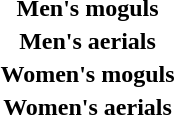<table>
<tr>
<th scope="row">Men's moguls<br></th>
<td></td>
<td></td>
<td></td>
</tr>
<tr>
<th scope="row">Men's aerials<br></th>
<td></td>
<td></td>
<td></td>
</tr>
<tr>
<th scope="row">Women's moguls<br></th>
<td></td>
<td></td>
<td></td>
</tr>
<tr>
<th scope="row">Women's aerials<br></th>
<td></td>
<td></td>
<td></td>
</tr>
</table>
